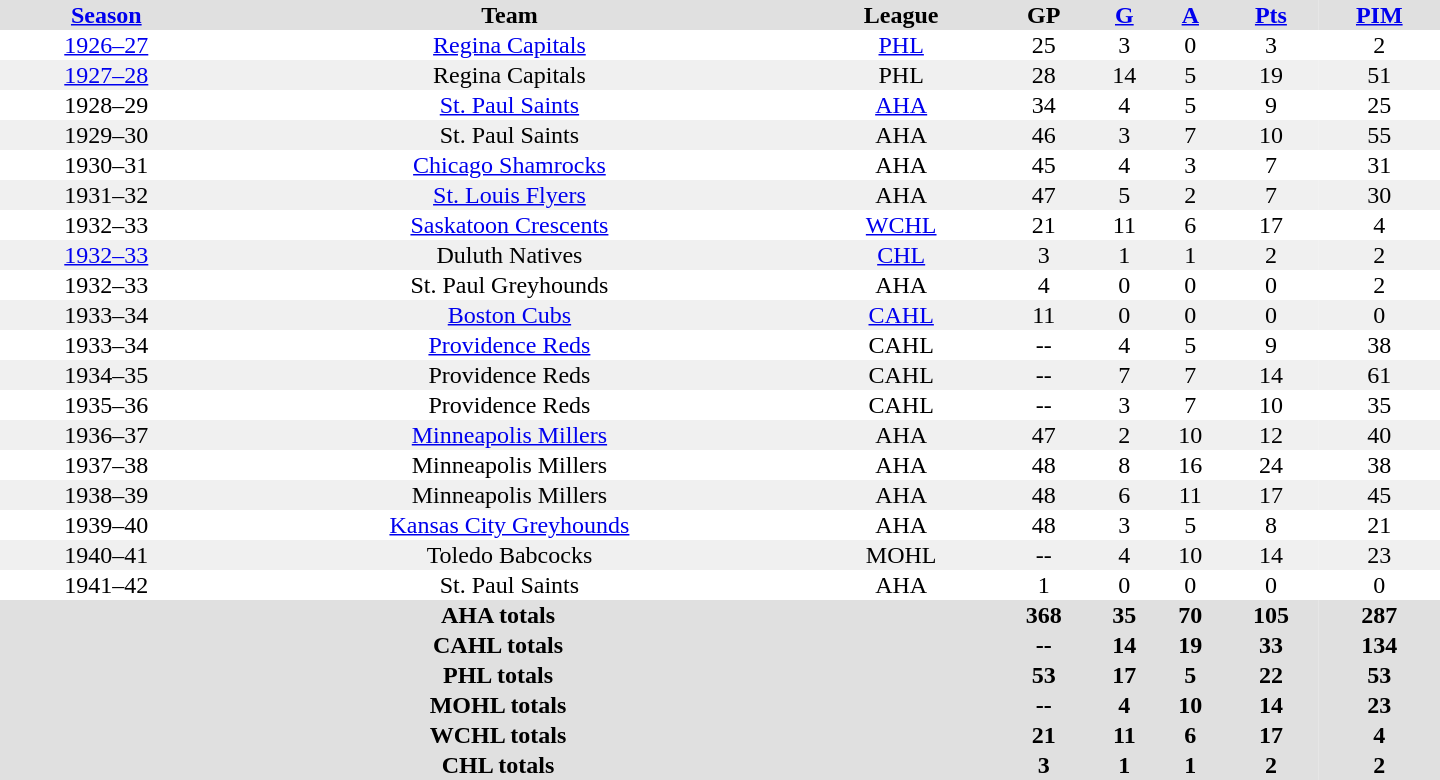<table border="0" cellpadding="1" cellspacing="0" style="text-align:center; width:60em">
<tr bgcolor="#e0e0e0">
<th><a href='#'>Season</a></th>
<th>Team</th>
<th>League</th>
<th>GP</th>
<th><a href='#'>G</a></th>
<th><a href='#'>A</a></th>
<th><a href='#'>Pts</a></th>
<th><a href='#'>PIM</a></th>
</tr>
<tr>
<td><a href='#'>1926–27</a></td>
<td><a href='#'>Regina Capitals</a></td>
<td><a href='#'>PHL</a></td>
<td>25</td>
<td>3</td>
<td>0</td>
<td>3</td>
<td>2</td>
</tr>
<tr bgcolor="#f0f0f0">
<td><a href='#'>1927–28</a></td>
<td>Regina Capitals</td>
<td>PHL</td>
<td>28</td>
<td>14</td>
<td>5</td>
<td>19</td>
<td>51</td>
</tr>
<tr>
<td>1928–29</td>
<td><a href='#'>St. Paul Saints</a></td>
<td><a href='#'>AHA</a></td>
<td>34</td>
<td>4</td>
<td>5</td>
<td>9</td>
<td>25</td>
</tr>
<tr bgcolor="#f0f0f0">
<td>1929–30</td>
<td>St. Paul Saints</td>
<td>AHA</td>
<td>46</td>
<td>3</td>
<td>7</td>
<td>10</td>
<td>55</td>
</tr>
<tr>
<td>1930–31</td>
<td><a href='#'>Chicago Shamrocks</a></td>
<td>AHA</td>
<td>45</td>
<td>4</td>
<td>3</td>
<td>7</td>
<td>31</td>
</tr>
<tr bgcolor="#f0f0f0">
<td>1931–32</td>
<td><a href='#'>St. Louis Flyers</a></td>
<td>AHA</td>
<td>47</td>
<td>5</td>
<td>2</td>
<td>7</td>
<td>30</td>
</tr>
<tr>
<td>1932–33</td>
<td><a href='#'>Saskatoon Crescents</a></td>
<td><a href='#'>WCHL</a></td>
<td>21</td>
<td>11</td>
<td>6</td>
<td>17</td>
<td>4</td>
</tr>
<tr bgcolor="#f0f0f0">
<td><a href='#'>1932–33</a></td>
<td>Duluth Natives</td>
<td><a href='#'>CHL</a></td>
<td>3</td>
<td>1</td>
<td>1</td>
<td>2</td>
<td>2</td>
</tr>
<tr>
<td>1932–33</td>
<td>St. Paul Greyhounds</td>
<td>AHA</td>
<td>4</td>
<td>0</td>
<td>0</td>
<td>0</td>
<td>2</td>
</tr>
<tr bgcolor="#f0f0f0">
<td>1933–34</td>
<td><a href='#'>Boston Cubs</a></td>
<td><a href='#'>CAHL</a></td>
<td>11</td>
<td>0</td>
<td>0</td>
<td>0</td>
<td>0</td>
</tr>
<tr>
<td>1933–34</td>
<td><a href='#'>Providence Reds</a></td>
<td>CAHL</td>
<td>--</td>
<td>4</td>
<td>5</td>
<td>9</td>
<td>38</td>
</tr>
<tr bgcolor="#f0f0f0">
<td>1934–35</td>
<td>Providence Reds</td>
<td>CAHL</td>
<td>--</td>
<td>7</td>
<td>7</td>
<td>14</td>
<td>61</td>
</tr>
<tr>
<td>1935–36</td>
<td>Providence Reds</td>
<td>CAHL</td>
<td>--</td>
<td>3</td>
<td>7</td>
<td>10</td>
<td>35</td>
</tr>
<tr bgcolor="#f0f0f0">
<td>1936–37</td>
<td><a href='#'>Minneapolis Millers</a></td>
<td>AHA</td>
<td>47</td>
<td>2</td>
<td>10</td>
<td>12</td>
<td>40</td>
</tr>
<tr>
<td>1937–38</td>
<td>Minneapolis Millers</td>
<td>AHA</td>
<td>48</td>
<td>8</td>
<td>16</td>
<td>24</td>
<td>38</td>
</tr>
<tr bgcolor="#f0f0f0">
<td>1938–39</td>
<td>Minneapolis Millers</td>
<td>AHA</td>
<td>48</td>
<td>6</td>
<td>11</td>
<td>17</td>
<td>45</td>
</tr>
<tr>
<td>1939–40</td>
<td><a href='#'>Kansas City Greyhounds</a></td>
<td>AHA</td>
<td>48</td>
<td>3</td>
<td>5</td>
<td>8</td>
<td>21</td>
</tr>
<tr bgcolor="#f0f0f0">
<td>1940–41</td>
<td>Toledo Babcocks</td>
<td>MOHL</td>
<td>--</td>
<td>4</td>
<td>10</td>
<td>14</td>
<td>23</td>
</tr>
<tr>
<td>1941–42</td>
<td>St. Paul Saints</td>
<td>AHA</td>
<td>1</td>
<td>0</td>
<td>0</td>
<td>0</td>
<td>0</td>
</tr>
<tr bgcolor="#e0e0e0">
<th colspan="3">AHA totals</th>
<th>368</th>
<th>35</th>
<th>70</th>
<th>105</th>
<th>287</th>
</tr>
<tr bgcolor="#e0e0e0">
<th colspan="3">CAHL totals</th>
<th>--</th>
<th>14</th>
<th>19</th>
<th>33</th>
<th>134</th>
</tr>
<tr bgcolor="#e0e0e0">
<th colspan="3">PHL totals</th>
<th>53</th>
<th>17</th>
<th>5</th>
<th>22</th>
<th>53</th>
</tr>
<tr bgcolor="#e0e0e0">
<th colspan="3">MOHL totals</th>
<th>--</th>
<th>4</th>
<th>10</th>
<th>14</th>
<th>23</th>
</tr>
<tr bgcolor="#e0e0e0">
<th colspan="3">WCHL totals</th>
<th>21</th>
<th>11</th>
<th>6</th>
<th>17</th>
<th>4</th>
</tr>
<tr bgcolor="#e0e0e0">
<th colspan="3">CHL totals</th>
<th>3</th>
<th>1</th>
<th>1</th>
<th>2</th>
<th>2</th>
</tr>
</table>
